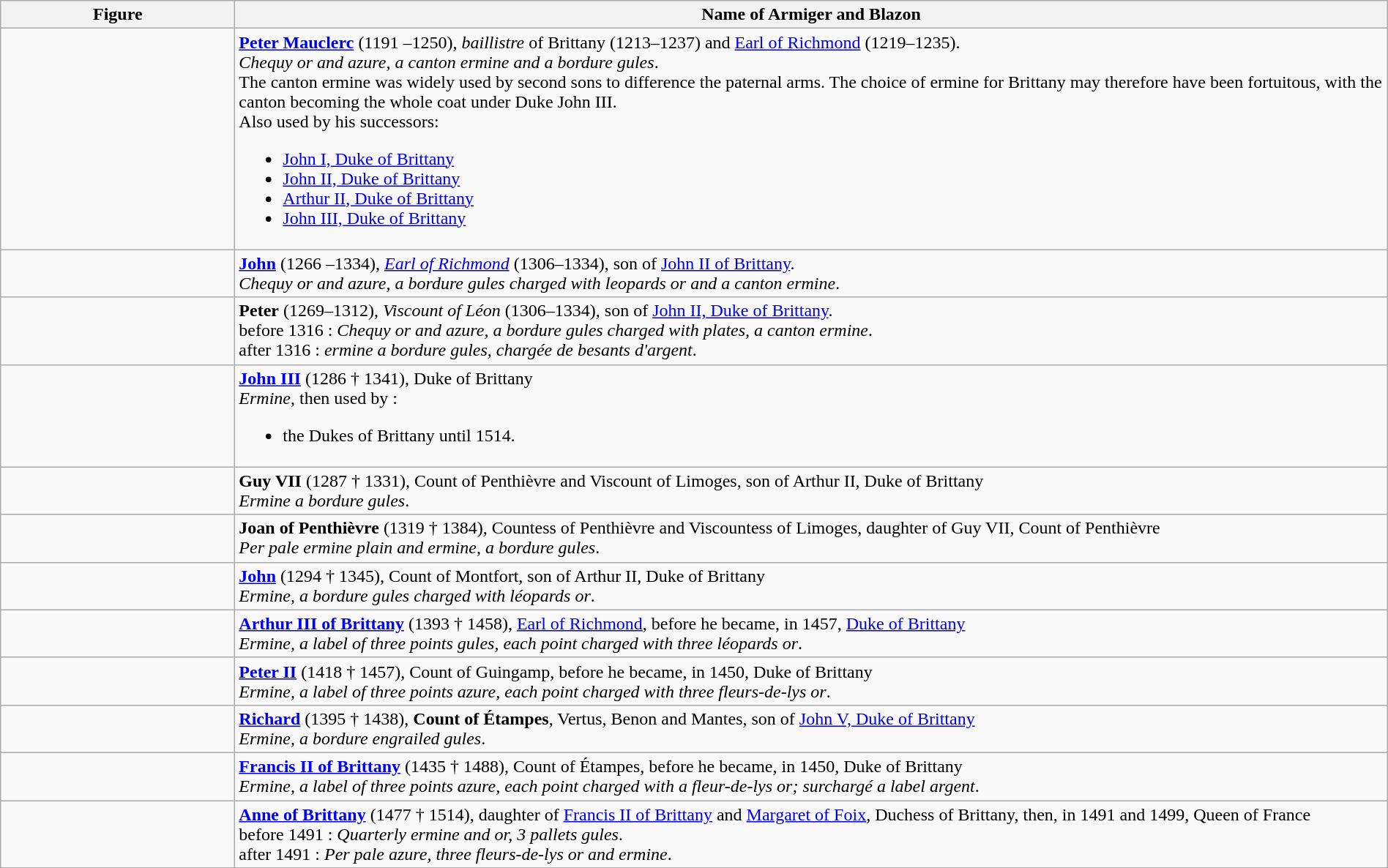<table class=wikitable width="100%">
<tr valign=top align=center>
<th width="206">Figure</th>
<th>Name of Armiger and Blazon</th>
</tr>
<tr valign=top>
<td align=center></td>
<td><strong><a href='#'>Peter Mauclerc</a></strong> (1191 –1250), <em>baillistre</em> of Brittany (1213–1237) and <a href='#'>Earl of Richmond</a> (1219–1235).<br><em>Chequy or and azure, a canton ermine and a bordure gules</em>.<br>The canton ermine was widely used by second sons to difference the paternal arms. The choice of ermine for Brittany may therefore have been fortuitous, with the canton becoming the whole coat under Duke John III.<br>Also used by his successors:<ul><li><a href='#'>John I, Duke of Brittany</a></li><li><a href='#'>John II, Duke of Brittany</a></li><li><a href='#'>Arthur II, Duke of Brittany</a></li><li><a href='#'>John III, Duke of Brittany</a></li></ul></td>
</tr>
<tr valign=top>
<td align=center></td>
<td><strong><a href='#'>John</a></strong> (1266 –1334), <em><a href='#'>Earl of Richmond</a></em> (1306–1334), son of <a href='#'>John II of Brittany</a>.<br><em>Chequy or and azure, a bordure gules charged with leopards or and a canton ermine</em>.</td>
</tr>
<tr valign=top>
<td align=center> </td>
<td><strong>Peter</strong> (1269–1312), <em> Viscount of Léon</em> (1306–1334), son of <a href='#'>John II, Duke of Brittany</a>.<br>before 1316 : <em>Chequy or and azure, a bordure gules charged with plates, a canton ermine</em>.<br>after 1316 : <em>ermine a bordure gules, chargée de besants d'argent</em>.</td>
</tr>
<tr valign=top>
<td align=center></td>
<td><strong><a href='#'>John III</a></strong> (1286 † 1341), Duke of Brittany<br><em>Ermine</em>, then used by :<ul><li>the Dukes of Brittany until 1514.</li></ul></td>
</tr>
<tr valign=top>
<td align=center></td>
<td><strong>Guy VII</strong> (1287 † 1331), Count of Penthièvre and Viscount of Limoges, son of Arthur II, Duke of Brittany<br><em>Ermine a bordure gules</em>.</td>
</tr>
<tr valign=top>
<td align=center></td>
<td><strong>Joan of Penthièvre</strong> (1319 † 1384), Countess of Penthièvre and Viscountess of Limoges, daughter of Guy VII, Count of Penthièvre<br><em>Per pale ermine plain and ermine, a bordure gules</em>.</td>
</tr>
<tr valign=top>
<td align=center></td>
<td><strong><a href='#'>John</a></strong> (1294 † 1345), Count of Montfort, son of Arthur II, Duke of Brittany<br><em>Ermine, a bordure gules charged with léopards or</em>.</td>
</tr>
<tr valign=top>
<td align=center></td>
<td><strong><a href='#'>Arthur III of Brittany</a></strong> (1393 † 1458), <a href='#'>Earl of Richmond</a>, before he became, in 1457, <a href='#'>Duke of Brittany</a><br><em>Ermine, a label of three points gules, each point charged with three léopards or</em>.</td>
</tr>
<tr valign=top>
<td align=center></td>
<td><strong><a href='#'>Peter II</a></strong> (1418 † 1457), Count of Guingamp, before he became, in 1450, Duke of Brittany<br><em>Ermine, a label of three points azure, each point charged with three fleurs-de-lys or</em>.</td>
</tr>
<tr valign=top>
<td align=center></td>
<td><strong><a href='#'>Richard</a></strong> (1395 † 1438), <strong>Count of Étampes</strong>, Vertus, Benon and Mantes, son of <a href='#'>John V, Duke of Brittany</a><br><em>Ermine, a bordure engrailed gules</em>.</td>
</tr>
<tr valign=top>
<td align=center></td>
<td><strong><a href='#'>Francis II of Brittany</a></strong> (1435 † 1488), Count of Étampes, before he became, in 1450, Duke of Brittany<br><em>Ermine, a label of three points azure, each point charged with a fleur-de-lys or; surchargé a label argent</em>.</td>
</tr>
<tr valign=top>
<td align=center> </td>
<td><strong><a href='#'>Anne of Brittany</a></strong> (1477 † 1514), daughter of <a href='#'>Francis II of Brittany</a> and <a href='#'>Margaret of Foix</a>, Duchess of Brittany, then, in 1491 and 1499, Queen of France<br>before 1491 : <em>Quarterly ermine and or, 3 pallets gules</em>.<br>after 1491 : <em>Per pale azure, three fleurs-de-lys or and ermine</em>.</td>
</tr>
</table>
